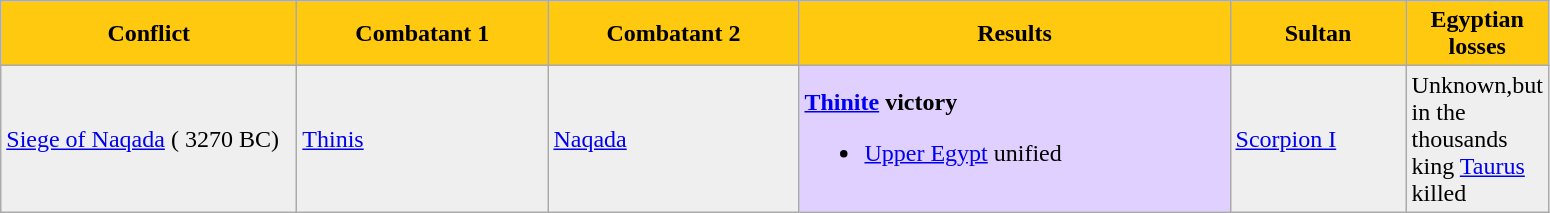<table class="wikitable">
<tr>
<th rowspan="1" style="background:#FFC90F" width="190px"><span>Conflict</span></th>
<th rowspan="1" style="background:#FFC90F" width="160px"><span>Combatant 1</span></th>
<th rowspan="1" style="background:#FFC90F" width="160px"><span>Combatant 2</span></th>
<th rowspan="1" style="background:#FFC90F" width="280px"><span>Results</span></th>
<th rowspan="1" style="background:#FFC90F" width="110px"><span>Sultan</span></th>
<th rowspan="1" style="background:#FFC90F" width="80px"><span>Egyptian<br>losses</span></th>
</tr>
<tr>
<td style="background:#efefef"><a href='#'>Siege of Naqada</a> ( 3270 BC)</td>
<td style="background:#efefef"><a href='#'>Thinis</a></td>
<td style="background:#efefef"><a href='#'>Naqada</a></td>
<td style="background:#E0D0FF"><strong><a href='#'>Thinite</a> victory</strong><br><ul><li><a href='#'>Upper Egypt</a> unified</li></ul></td>
<td style="background:#efefef"><a href='#'>Scorpion I</a></td>
<td style="background:#efefef">Unknown,but in the thousands<br>king <a href='#'>Taurus</a>  killed</td>
</tr>
</table>
